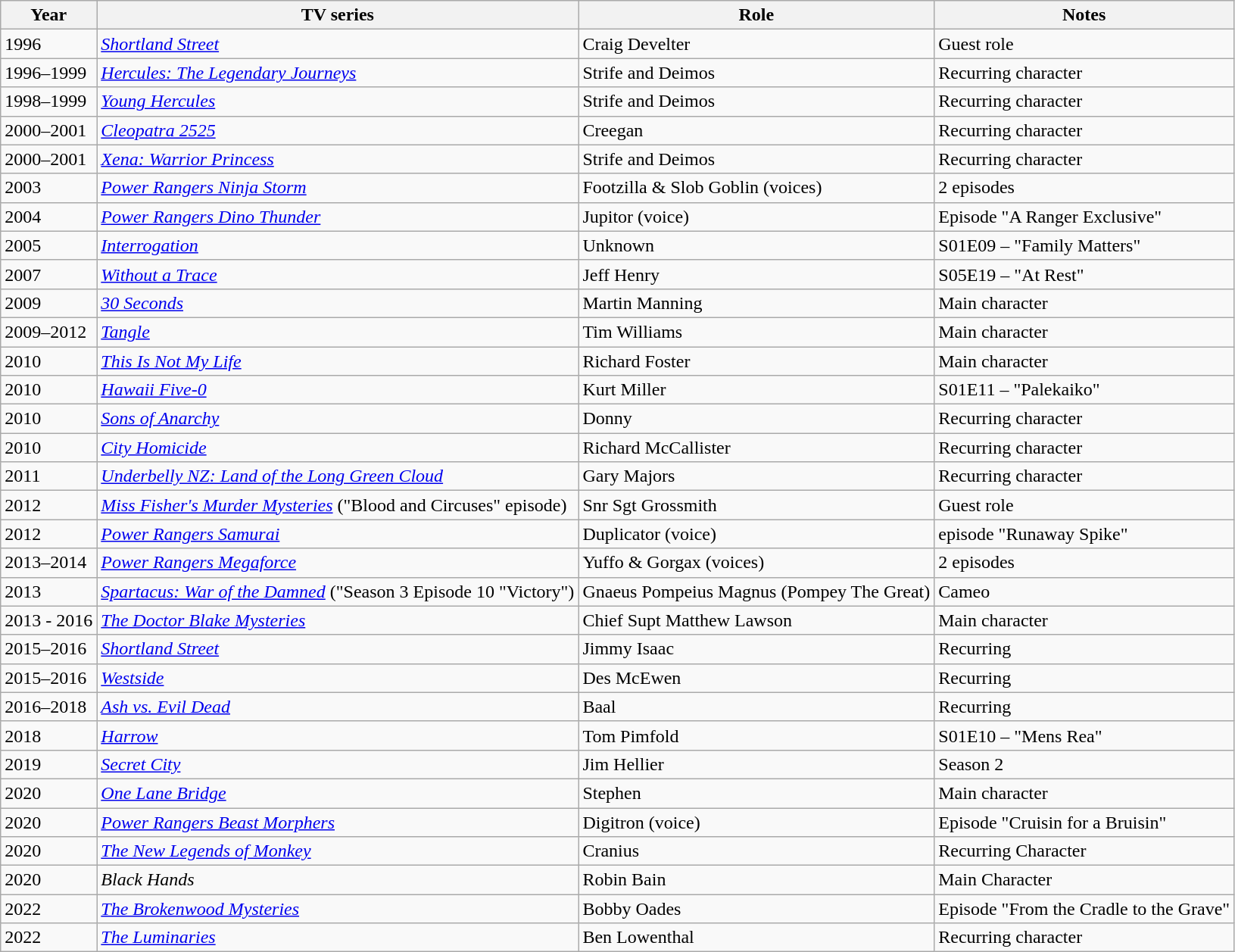<table class="wikitable sortable">
<tr>
<th>Year</th>
<th>TV series</th>
<th>Role</th>
<th class="unsortable">Notes</th>
</tr>
<tr>
<td>1996</td>
<td><em><a href='#'>Shortland Street</a></em></td>
<td>Craig Develter</td>
<td>Guest role</td>
</tr>
<tr>
<td>1996–1999</td>
<td><em><a href='#'>Hercules: The Legendary Journeys</a></em></td>
<td>Strife and Deimos</td>
<td>Recurring character</td>
</tr>
<tr>
<td>1998–1999</td>
<td><em><a href='#'>Young Hercules</a></em></td>
<td>Strife and Deimos</td>
<td>Recurring character</td>
</tr>
<tr>
<td>2000–2001</td>
<td><em><a href='#'>Cleopatra 2525</a></em></td>
<td>Creegan</td>
<td>Recurring character</td>
</tr>
<tr>
<td>2000–2001</td>
<td><em><a href='#'>Xena: Warrior Princess</a></em></td>
<td>Strife and Deimos</td>
<td>Recurring character</td>
</tr>
<tr>
<td>2003</td>
<td><em><a href='#'>Power Rangers Ninja Storm</a></em></td>
<td>Footzilla & Slob Goblin (voices)</td>
<td>2 episodes</td>
</tr>
<tr>
<td>2004</td>
<td><em><a href='#'>Power Rangers Dino Thunder</a></em></td>
<td>Jupitor (voice)</td>
<td>Episode "A Ranger Exclusive"</td>
</tr>
<tr>
<td>2005</td>
<td><em><a href='#'>Interrogation</a></em></td>
<td>Unknown</td>
<td>S01E09 – "Family Matters"</td>
</tr>
<tr>
<td>2007</td>
<td><em><a href='#'>Without a Trace</a></em></td>
<td>Jeff Henry</td>
<td>S05E19 – "At Rest"</td>
</tr>
<tr>
<td>2009</td>
<td><em><a href='#'>30 Seconds</a></em></td>
<td>Martin Manning</td>
<td>Main character</td>
</tr>
<tr>
<td>2009–2012</td>
<td><em><a href='#'>Tangle</a></em></td>
<td>Tim Williams</td>
<td>Main character</td>
</tr>
<tr>
<td>2010</td>
<td><em><a href='#'>This Is Not My Life</a></em></td>
<td>Richard Foster</td>
<td>Main character</td>
</tr>
<tr>
<td>2010</td>
<td><em><a href='#'>Hawaii Five-0</a></em></td>
<td>Kurt Miller</td>
<td>S01E11 – "Palekaiko"</td>
</tr>
<tr>
<td>2010</td>
<td><em><a href='#'>Sons of Anarchy</a></em></td>
<td>Donny</td>
<td>Recurring character</td>
</tr>
<tr>
<td>2010</td>
<td><em><a href='#'>City Homicide</a></em></td>
<td>Richard McCallister</td>
<td>Recurring character</td>
</tr>
<tr>
<td>2011</td>
<td><em><a href='#'>Underbelly NZ: Land of the Long Green Cloud</a></em></td>
<td>Gary Majors</td>
<td>Recurring character</td>
</tr>
<tr>
<td>2012</td>
<td><em><a href='#'>Miss Fisher's Murder Mysteries</a></em> ("Blood and Circuses" episode)</td>
<td>Snr Sgt Grossmith</td>
<td>Guest role</td>
</tr>
<tr>
<td>2012</td>
<td><em><a href='#'>Power Rangers Samurai</a></em></td>
<td>Duplicator (voice)</td>
<td>episode "Runaway Spike"</td>
</tr>
<tr>
<td>2013–2014</td>
<td><em><a href='#'>Power Rangers Megaforce</a></em></td>
<td>Yuffo & Gorgax (voices)</td>
<td>2 episodes</td>
</tr>
<tr>
<td>2013</td>
<td><em><a href='#'>Spartacus: War of the Damned</a></em> ("Season 3 Episode 10 "Victory")</td>
<td>Gnaeus Pompeius Magnus (Pompey The Great)</td>
<td>Cameo</td>
</tr>
<tr>
<td>2013 - 2016</td>
<td><em><a href='#'>The Doctor Blake Mysteries</a></em></td>
<td>Chief Supt Matthew Lawson</td>
<td>Main character</td>
</tr>
<tr>
<td>2015–2016</td>
<td><em><a href='#'>Shortland Street</a></em></td>
<td>Jimmy Isaac</td>
<td>Recurring</td>
</tr>
<tr>
<td>2015–2016</td>
<td><em><a href='#'>Westside</a></em></td>
<td>Des McEwen</td>
<td>Recurring</td>
</tr>
<tr>
<td>2016–2018</td>
<td><em><a href='#'>Ash vs. Evil Dead</a></em></td>
<td>Baal</td>
<td>Recurring</td>
</tr>
<tr>
<td>2018</td>
<td><em><a href='#'>Harrow</a></em></td>
<td>Tom Pimfold</td>
<td>S01E10 – "Mens Rea"</td>
</tr>
<tr>
<td>2019</td>
<td><em><a href='#'>Secret City</a></em></td>
<td>Jim Hellier</td>
<td>Season 2</td>
</tr>
<tr>
<td>2020</td>
<td><em><a href='#'>One Lane Bridge</a></em></td>
<td>Stephen</td>
<td>Main character</td>
</tr>
<tr>
<td>2020</td>
<td><em><a href='#'>Power Rangers Beast Morphers</a></em></td>
<td>Digitron (voice)</td>
<td>Episode "Cruisin for a Bruisin"</td>
</tr>
<tr>
<td>2020</td>
<td><em><a href='#'>The New Legends of Monkey</a></em></td>
<td>Cranius</td>
<td>Recurring Character</td>
</tr>
<tr>
<td>2020</td>
<td><em>Black Hands</em></td>
<td>Robin Bain</td>
<td>Main Character</td>
</tr>
<tr>
<td>2022</td>
<td><em><a href='#'>The Brokenwood Mysteries</a></em></td>
<td>Bobby Oades</td>
<td>Episode "From the Cradle to the Grave"</td>
</tr>
<tr>
<td>2022</td>
<td><em><a href='#'>The Luminaries</a></em></td>
<td>Ben Lowenthal</td>
<td>Recurring character</td>
</tr>
</table>
